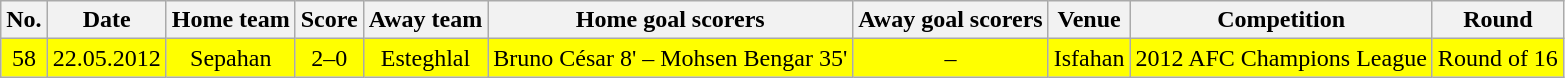<table class="wikitable" style="text-align: center;">
<tr>
<th><strong>No.</strong></th>
<th><strong>Date</strong></th>
<th>Home team</th>
<th>Score</th>
<th>Away team</th>
<th>Home goal scorers</th>
<th>Away goal scorers</th>
<th><strong>Venue</strong></th>
<th><strong>Competition</strong></th>
<th><strong>Round</strong></th>
</tr>
<tr style="background:#FFFF00;">
<td>58</td>
<td>22.05.2012</td>
<td>Sepahan</td>
<td>2–0</td>
<td>Esteghlal</td>
<td>Bruno César 8' – Mohsen Bengar 35'</td>
<td>–</td>
<td>Isfahan</td>
<td>2012 AFC Champions League</td>
<td>Round of 16</td>
</tr>
</table>
